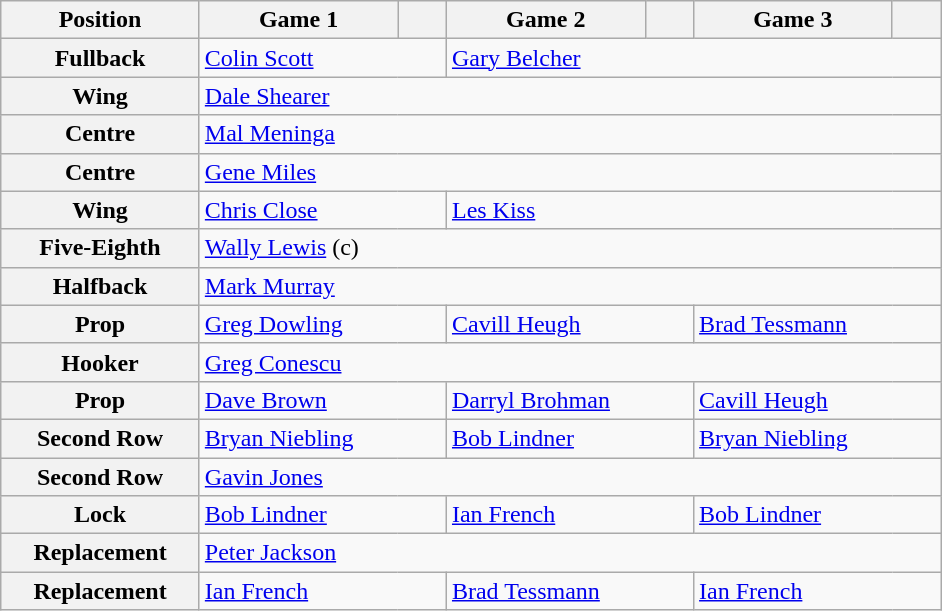<table class="wikitable">
<tr>
<th style="width:125px;">Position</th>
<th style="width:125px;">Game 1</th>
<th style="width:25px;"></th>
<th style="width:125px;">Game 2</th>
<th style="width:25px;"></th>
<th style="width:125px;">Game 3</th>
<th style="width:25px;"></th>
</tr>
<tr>
<th>Fullback</th>
<td colspan="2"> <a href='#'>Colin Scott</a></td>
<td colspan="4"> <a href='#'>Gary Belcher</a></td>
</tr>
<tr>
<th>Wing</th>
<td colspan="6"> <a href='#'>Dale Shearer</a></td>
</tr>
<tr>
<th>Centre</th>
<td colspan="6"> <a href='#'>Mal Meninga</a></td>
</tr>
<tr>
<th>Centre</th>
<td colspan="6"> <a href='#'>Gene Miles</a></td>
</tr>
<tr>
<th>Wing</th>
<td colspan="2"> <a href='#'>Chris Close</a></td>
<td colspan="4"> <a href='#'>Les Kiss</a></td>
</tr>
<tr>
<th>Five-Eighth</th>
<td colspan="6"> <a href='#'>Wally Lewis</a> (c)</td>
</tr>
<tr>
<th>Halfback</th>
<td colspan="6"> <a href='#'>Mark Murray</a></td>
</tr>
<tr>
<th>Prop</th>
<td colspan="2"> <a href='#'>Greg Dowling</a></td>
<td colspan="2"> <a href='#'>Cavill Heugh</a></td>
<td colspan="2"> <a href='#'>Brad Tessmann</a></td>
</tr>
<tr>
<th>Hooker</th>
<td colspan="6"> <a href='#'>Greg Conescu</a></td>
</tr>
<tr>
<th>Prop</th>
<td colspan="2"> <a href='#'>Dave Brown</a></td>
<td colspan="2"> <a href='#'>Darryl Brohman</a></td>
<td colspan="2"> <a href='#'>Cavill Heugh</a></td>
</tr>
<tr>
<th>Second Row</th>
<td colspan="2"> <a href='#'>Bryan Niebling</a></td>
<td colspan="2"> <a href='#'>Bob Lindner</a></td>
<td colspan="2"> <a href='#'>Bryan Niebling</a></td>
</tr>
<tr>
<th>Second Row</th>
<td colspan="6"> <a href='#'>Gavin Jones</a></td>
</tr>
<tr>
<th>Lock</th>
<td colspan="2"> <a href='#'>Bob Lindner</a></td>
<td colspan="2"> <a href='#'>Ian French</a></td>
<td colspan="2"> <a href='#'>Bob Lindner</a></td>
</tr>
<tr>
<th>Replacement</th>
<td colspan="6"> <a href='#'>Peter Jackson</a></td>
</tr>
<tr>
<th>Replacement</th>
<td colspan="2"> <a href='#'>Ian French</a></td>
<td colspan="2"> <a href='#'>Brad Tessmann</a></td>
<td colspan="2"> <a href='#'>Ian French</a></td>
</tr>
</table>
